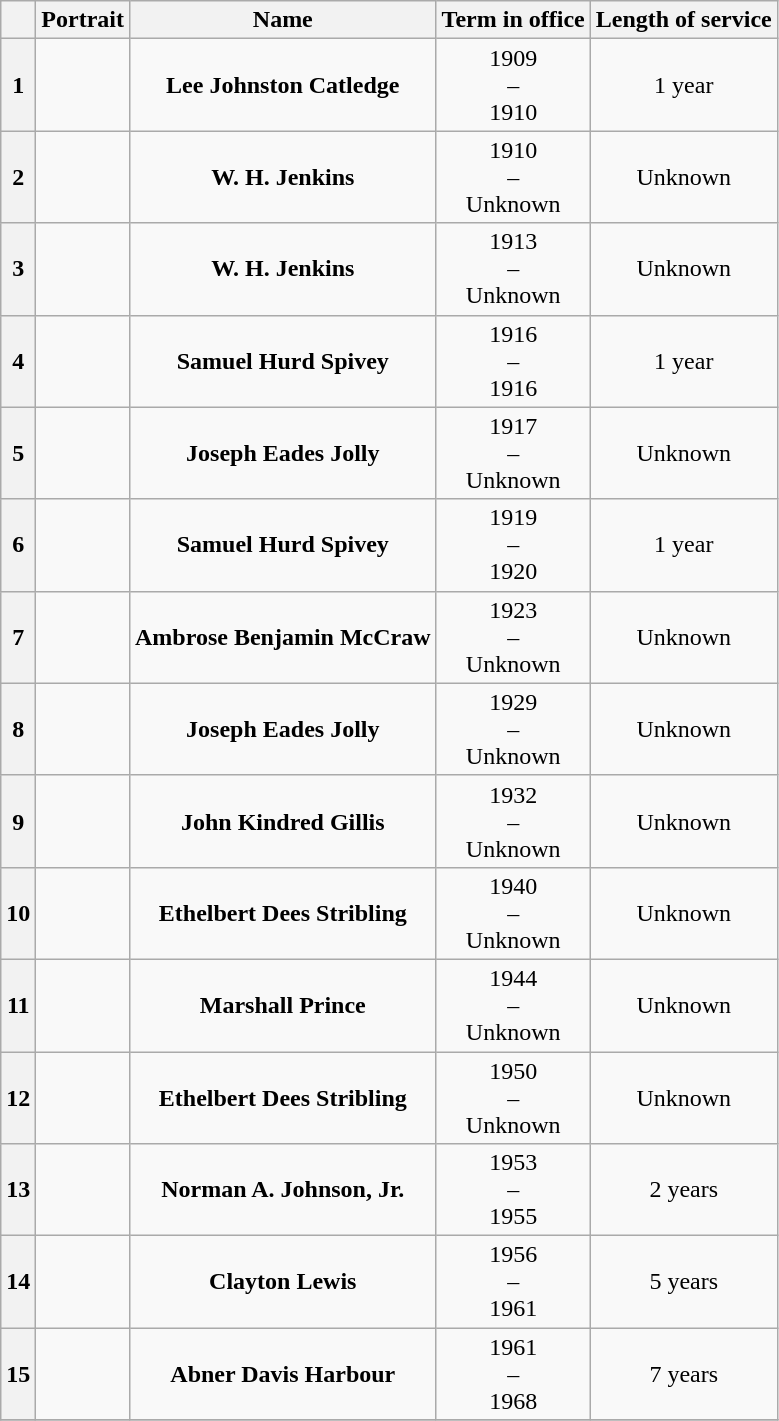<table class="wikitable" style="text-align: center;">
<tr>
<th></th>
<th>Portrait</th>
<th>Name</th>
<th>Term in office</th>
<th>Length of service</th>
</tr>
<tr>
<th>1</th>
<td></td>
<td><strong>Lee Johnston Catledge</strong></td>
<td><span>1909</span><br>–<br><span>1910</span></td>
<td>1 year</td>
</tr>
<tr>
<th>2</th>
<td></td>
<td><strong>W. H. Jenkins</strong></td>
<td><span>1910</span><br>–<br><span>Unknown</span></td>
<td>Unknown</td>
</tr>
<tr>
<th>3</th>
<td></td>
<td><strong>W. H. Jenkins</strong></td>
<td><span>1913</span><br>–<br><span>Unknown</span></td>
<td>Unknown</td>
</tr>
<tr>
<th>4</th>
<td></td>
<td><strong>Samuel Hurd Spivey</strong></td>
<td><span>1916</span><br>–<br><span>1916</span></td>
<td>1 year</td>
</tr>
<tr>
<th>5</th>
<td></td>
<td><strong>Joseph Eades Jolly</strong></td>
<td><span>1917</span><br>–<br><span>Unknown</span></td>
<td>Unknown</td>
</tr>
<tr>
<th>6</th>
<td></td>
<td><strong>Samuel Hurd Spivey</strong></td>
<td><span>1919</span><br>–<br><span>1920</span></td>
<td>1 year</td>
</tr>
<tr>
<th>7</th>
<td></td>
<td><strong>Ambrose Benjamin McCraw</strong></td>
<td><span>1923</span><br>–<br><span>Unknown</span></td>
<td>Unknown</td>
</tr>
<tr>
<th>8</th>
<td></td>
<td><strong>Joseph Eades Jolly</strong></td>
<td><span>1929</span><br>–<br><span>Unknown</span></td>
<td>Unknown</td>
</tr>
<tr>
<th>9</th>
<td></td>
<td><strong>John Kindred Gillis</strong></td>
<td><span>1932</span><br>–<br><span>Unknown</span></td>
<td>Unknown</td>
</tr>
<tr>
<th>10</th>
<td></td>
<td><strong>Ethelbert Dees Stribling</strong></td>
<td><span>1940</span><br>–<br><span>Unknown</span></td>
<td>Unknown</td>
</tr>
<tr>
<th>11</th>
<td></td>
<td><strong>Marshall Prince</strong></td>
<td><span>1944</span><br>–<br><span>Unknown</span></td>
<td>Unknown</td>
</tr>
<tr>
<th>12</th>
<td></td>
<td><strong>Ethelbert Dees Stribling</strong></td>
<td><span>1950</span><br>–<br><span>Unknown</span></td>
<td>Unknown</td>
</tr>
<tr>
<th>13</th>
<td></td>
<td><strong>Norman A. Johnson, Jr.</strong></td>
<td><span>1953</span><br>–<br><span>1955</span></td>
<td>2 years</td>
</tr>
<tr>
<th>14</th>
<td></td>
<td><strong>Clayton Lewis</strong></td>
<td><span>1956</span><br>–<br><span>1961</span></td>
<td>5 years</td>
</tr>
<tr>
<th>15</th>
<td></td>
<td><strong>Abner Davis Harbour</strong></td>
<td><span>1961</span><br>–<br><span>1968</span></td>
<td>7 years</td>
</tr>
<tr>
</tr>
</table>
